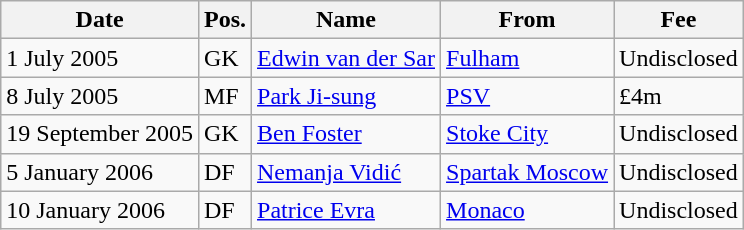<table class="wikitable">
<tr>
<th>Date</th>
<th>Pos.</th>
<th>Name</th>
<th>From</th>
<th>Fee</th>
</tr>
<tr>
<td>1 July 2005</td>
<td>GK</td>
<td> <a href='#'>Edwin van der Sar</a></td>
<td> <a href='#'>Fulham</a></td>
<td>Undisclosed</td>
</tr>
<tr>
<td>8 July 2005</td>
<td>MF</td>
<td> <a href='#'>Park Ji-sung</a></td>
<td> <a href='#'>PSV</a></td>
<td>£4m</td>
</tr>
<tr>
<td>19 September 2005</td>
<td>GK</td>
<td> <a href='#'>Ben Foster</a></td>
<td> <a href='#'>Stoke City</a></td>
<td>Undisclosed</td>
</tr>
<tr>
<td>5 January 2006</td>
<td>DF</td>
<td> <a href='#'>Nemanja Vidić</a></td>
<td> <a href='#'>Spartak Moscow</a></td>
<td>Undisclosed</td>
</tr>
<tr>
<td>10 January 2006</td>
<td>DF</td>
<td> <a href='#'>Patrice Evra</a></td>
<td> <a href='#'>Monaco</a></td>
<td>Undisclosed</td>
</tr>
</table>
